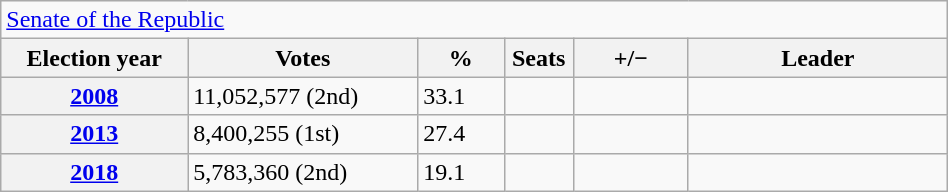<table class=wikitable style="width:50%; border:1px #AAAAFF solid">
<tr>
<td colspan=6><a href='#'>Senate of the Republic</a></td>
</tr>
<tr>
<th width=13%>Election year</th>
<th width=16%>Votes</th>
<th width=6%>%</th>
<th width=1%>Seats</th>
<th width=8%>+/−</th>
<th width=18%>Leader</th>
</tr>
<tr>
<th><a href='#'>2008</a></th>
<td>11,052,577 (2nd)</td>
<td>33.1</td>
<td></td>
<td></td>
<td></td>
</tr>
<tr>
<th><a href='#'>2013</a></th>
<td>8,400,255 (1st)</td>
<td>27.4</td>
<td></td>
<td></td>
<td></td>
</tr>
<tr>
<th><a href='#'>2018</a></th>
<td>5,783,360 (2nd)</td>
<td>19.1</td>
<td></td>
<td></td>
<td></td>
</tr>
</table>
